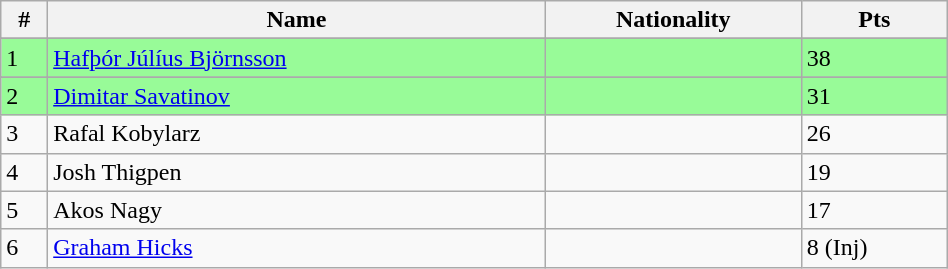<table class="wikitable" style="display: inline-table; width: 50%;">
<tr>
<th>#</th>
<th>Name</th>
<th>Nationality</th>
<th>Pts</th>
</tr>
<tr>
</tr>
<tr style="background:palegreen">
<td>1</td>
<td><a href='#'>Hafþór Júlíus Björnsson</a></td>
<td></td>
<td>38</td>
</tr>
<tr>
</tr>
<tr style="background:palegreen">
<td>2</td>
<td><a href='#'>Dimitar Savatinov</a></td>
<td></td>
<td>31</td>
</tr>
<tr>
<td>3</td>
<td>Rafal Kobylarz</td>
<td></td>
<td>26</td>
</tr>
<tr>
<td>4</td>
<td>Josh Thigpen</td>
<td></td>
<td>19</td>
</tr>
<tr>
<td>5</td>
<td>Akos Nagy</td>
<td></td>
<td>17</td>
</tr>
<tr>
<td>6</td>
<td><a href='#'>Graham Hicks</a></td>
<td></td>
<td>8 (Inj)</td>
</tr>
</table>
